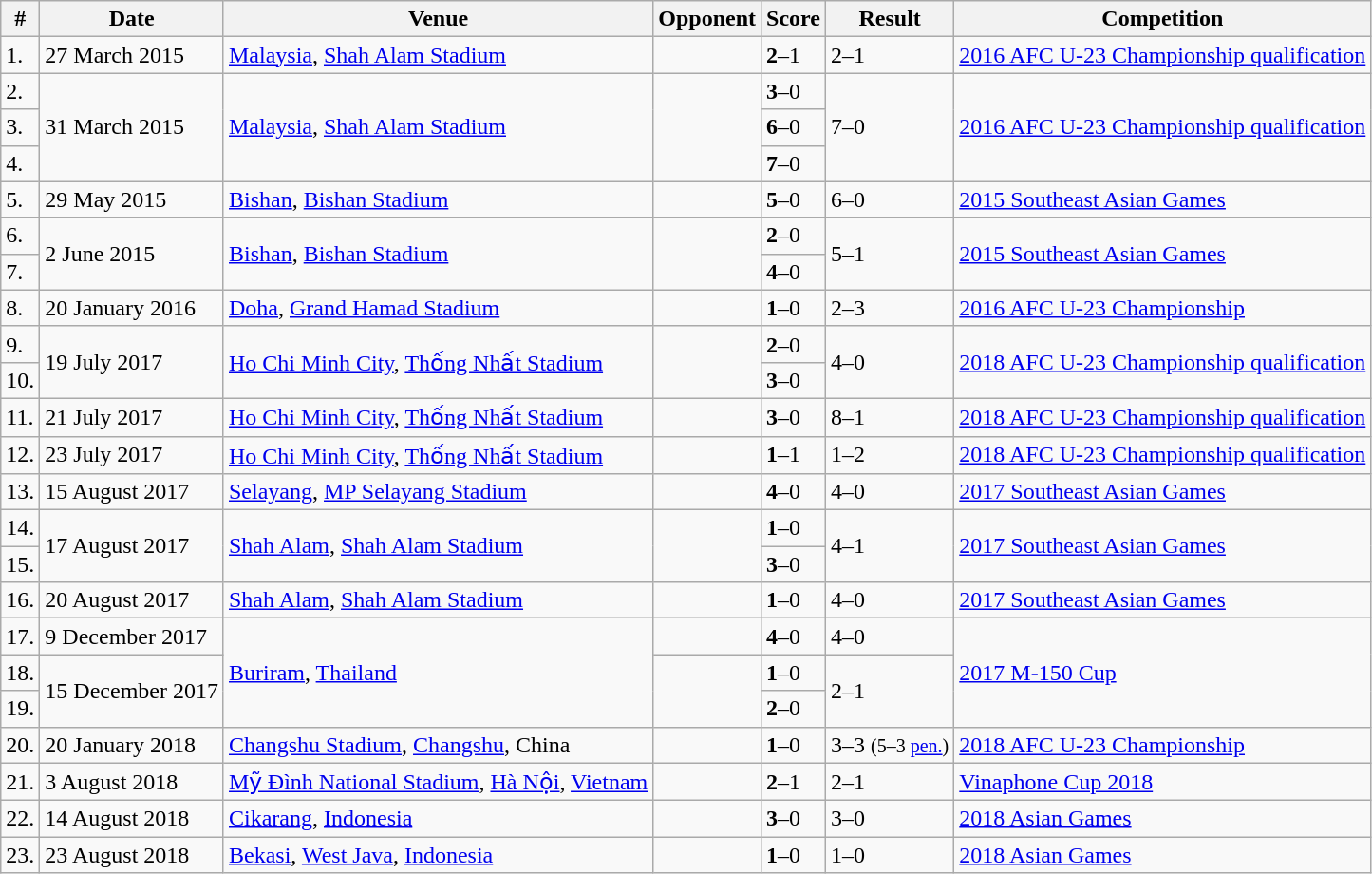<table class="wikitable collapsible collapsed">
<tr>
<th>#</th>
<th>Date</th>
<th>Venue</th>
<th>Opponent</th>
<th>Score</th>
<th>Result</th>
<th>Competition</th>
</tr>
<tr>
<td>1.</td>
<td>27 March 2015</td>
<td><a href='#'>Malaysia</a>, <a href='#'>Shah Alam Stadium</a></td>
<td></td>
<td><strong>2</strong>–1</td>
<td>2–1</td>
<td><a href='#'>2016 AFC U-23 Championship qualification</a></td>
</tr>
<tr>
<td>2.</td>
<td rowspan="3">31 March 2015</td>
<td rowspan="3"><a href='#'>Malaysia</a>, <a href='#'>Shah Alam Stadium</a></td>
<td rowspan="3"></td>
<td><strong>3</strong>–0</td>
<td rowspan="3">7–0</td>
<td rowspan="3"><a href='#'>2016 AFC U-23 Championship qualification</a></td>
</tr>
<tr>
<td>3.</td>
<td><strong>6</strong>–0</td>
</tr>
<tr>
<td>4.</td>
<td><strong>7</strong>–0</td>
</tr>
<tr>
<td>5.</td>
<td>29 May 2015</td>
<td><a href='#'>Bishan</a>, <a href='#'>Bishan Stadium</a></td>
<td></td>
<td><strong>5</strong>–0</td>
<td>6–0</td>
<td><a href='#'>2015 Southeast Asian Games</a></td>
</tr>
<tr>
<td>6.</td>
<td rowspan="2">2 June 2015</td>
<td rowspan="2"><a href='#'>Bishan</a>, <a href='#'>Bishan Stadium</a></td>
<td rowspan="2"></td>
<td><strong>2</strong>–0</td>
<td rowspan="2">5–1</td>
<td rowspan="2"><a href='#'>2015 Southeast Asian Games</a></td>
</tr>
<tr>
<td>7.</td>
<td><strong>4</strong>–0</td>
</tr>
<tr>
<td>8.</td>
<td>20 January 2016</td>
<td><a href='#'>Doha</a>, <a href='#'>Grand Hamad Stadium</a></td>
<td></td>
<td><strong>1</strong>–0</td>
<td>2–3</td>
<td><a href='#'>2016 AFC U-23 Championship</a></td>
</tr>
<tr>
<td>9.</td>
<td rowspan="2">19 July 2017</td>
<td rowspan="2"><a href='#'>Ho Chi Minh City</a>, <a href='#'>Thống Nhất Stadium</a></td>
<td rowspan="2"></td>
<td><strong>2</strong>–0</td>
<td rowspan="2">4–0</td>
<td rowspan="2"><a href='#'>2018 AFC U-23 Championship qualification</a></td>
</tr>
<tr>
<td>10.</td>
<td><strong>3</strong>–0</td>
</tr>
<tr>
<td>11.</td>
<td>21 July 2017</td>
<td><a href='#'>Ho Chi Minh City</a>, <a href='#'>Thống Nhất Stadium</a></td>
<td></td>
<td><strong>3</strong>–0</td>
<td>8–1</td>
<td><a href='#'>2018 AFC U-23 Championship qualification</a></td>
</tr>
<tr>
<td>12.</td>
<td>23 July 2017</td>
<td><a href='#'>Ho Chi Minh City</a>, <a href='#'>Thống Nhất Stadium</a></td>
<td></td>
<td><strong>1</strong>–1</td>
<td>1–2</td>
<td><a href='#'>2018 AFC U-23 Championship qualification</a></td>
</tr>
<tr>
<td>13.</td>
<td>15 August 2017</td>
<td><a href='#'>Selayang</a>, <a href='#'>MP Selayang Stadium</a></td>
<td></td>
<td><strong>4</strong>–0</td>
<td>4–0</td>
<td><a href='#'>2017 Southeast Asian Games</a></td>
</tr>
<tr>
<td>14.</td>
<td rowspan="2">17 August 2017</td>
<td rowspan="2"><a href='#'>Shah Alam</a>, <a href='#'>Shah Alam Stadium</a></td>
<td rowspan="2"></td>
<td><strong>1</strong>–0</td>
<td rowspan="2">4–1</td>
<td rowspan="2"><a href='#'>2017 Southeast Asian Games</a></td>
</tr>
<tr>
<td>15.</td>
<td><strong>3</strong>–0</td>
</tr>
<tr>
<td>16.</td>
<td>20 August 2017</td>
<td><a href='#'>Shah Alam</a>, <a href='#'>Shah Alam Stadium</a></td>
<td></td>
<td><strong>1</strong>–0</td>
<td>4–0</td>
<td><a href='#'>2017 Southeast Asian Games</a></td>
</tr>
<tr>
<td>17.</td>
<td>9 December 2017</td>
<td rowspan="3"><a href='#'>Buriram</a>, <a href='#'>Thailand</a></td>
<td></td>
<td><strong>4</strong>–0</td>
<td>4–0</td>
<td rowspan="3"><a href='#'>2017 M-150 Cup</a></td>
</tr>
<tr>
<td>18.</td>
<td rowspan="2">15 December 2017</td>
<td rowspan="2"></td>
<td><strong>1</strong>–0</td>
<td rowspan="2">2–1</td>
</tr>
<tr>
<td>19.</td>
<td><strong>2</strong>–0</td>
</tr>
<tr>
<td>20.</td>
<td>20 January 2018</td>
<td><a href='#'>Changshu Stadium</a>, <a href='#'>Changshu</a>, China</td>
<td></td>
<td><strong>1</strong>–0</td>
<td>3–3 <small>(5–3 <a href='#'>pen.</a>)</small></td>
<td><a href='#'>2018 AFC U-23 Championship</a></td>
</tr>
<tr>
<td>21.</td>
<td>3 August 2018</td>
<td><a href='#'>Mỹ Đình National Stadium</a>, <a href='#'>Hà Nội</a>, <a href='#'>Vietnam</a></td>
<td></td>
<td><strong>2</strong>–1</td>
<td>2–1</td>
<td><a href='#'>Vinaphone Cup 2018</a></td>
</tr>
<tr>
<td>22.</td>
<td>14 August 2018</td>
<td><a href='#'>Cikarang</a>, <a href='#'>Indonesia</a></td>
<td></td>
<td><strong>3</strong>–0</td>
<td>3–0</td>
<td><a href='#'>2018 Asian Games</a></td>
</tr>
<tr>
<td>23.</td>
<td>23 August 2018</td>
<td><a href='#'>Bekasi</a>, <a href='#'>West Java</a>, <a href='#'>Indonesia</a></td>
<td></td>
<td><strong>1</strong>–0</td>
<td>1–0</td>
<td><a href='#'>2018 Asian Games</a></td>
</tr>
</table>
